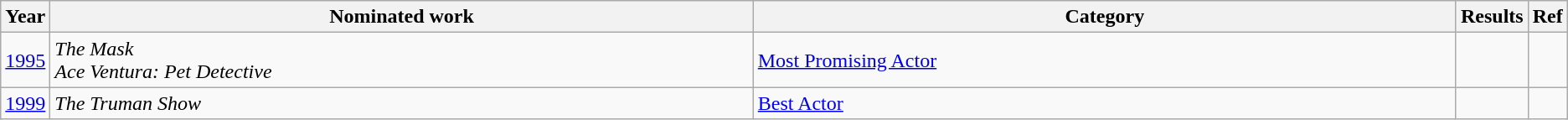<table class="wikitable">
<tr>
<th scope="col" style="width:1em;">Year</th>
<th scope="col" style="width:35em;">Nominated work</th>
<th scope="col" style="width:35em;">Category</th>
<th scope="col" style="width:1em;">Results</th>
<th scope="col" style="width:1em;">Ref</th>
</tr>
<tr>
<td><a href='#'>1995</a></td>
<td><em>The Mask</em><br><em>Ace Ventura: Pet Detective</em></td>
<td><a href='#'>Most Promising Actor</a></td>
<td></td>
<td></td>
</tr>
<tr>
<td><a href='#'>1999</a></td>
<td><em>The Truman Show</em></td>
<td><a href='#'>Best Actor</a></td>
<td></td>
<td></td>
</tr>
</table>
